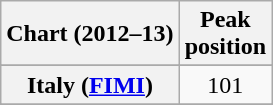<table class="wikitable plainrowheaders sortable">
<tr>
<th>Chart (2012–13)</th>
<th>Peak<br>position</th>
</tr>
<tr>
</tr>
<tr>
</tr>
<tr>
</tr>
<tr>
</tr>
<tr>
</tr>
<tr>
</tr>
<tr>
<th scope="row">Italy (<a href='#'>FIMI</a>)</th>
<td style="text-align:center;">101</td>
</tr>
<tr>
</tr>
<tr>
</tr>
<tr>
</tr>
<tr>
</tr>
</table>
